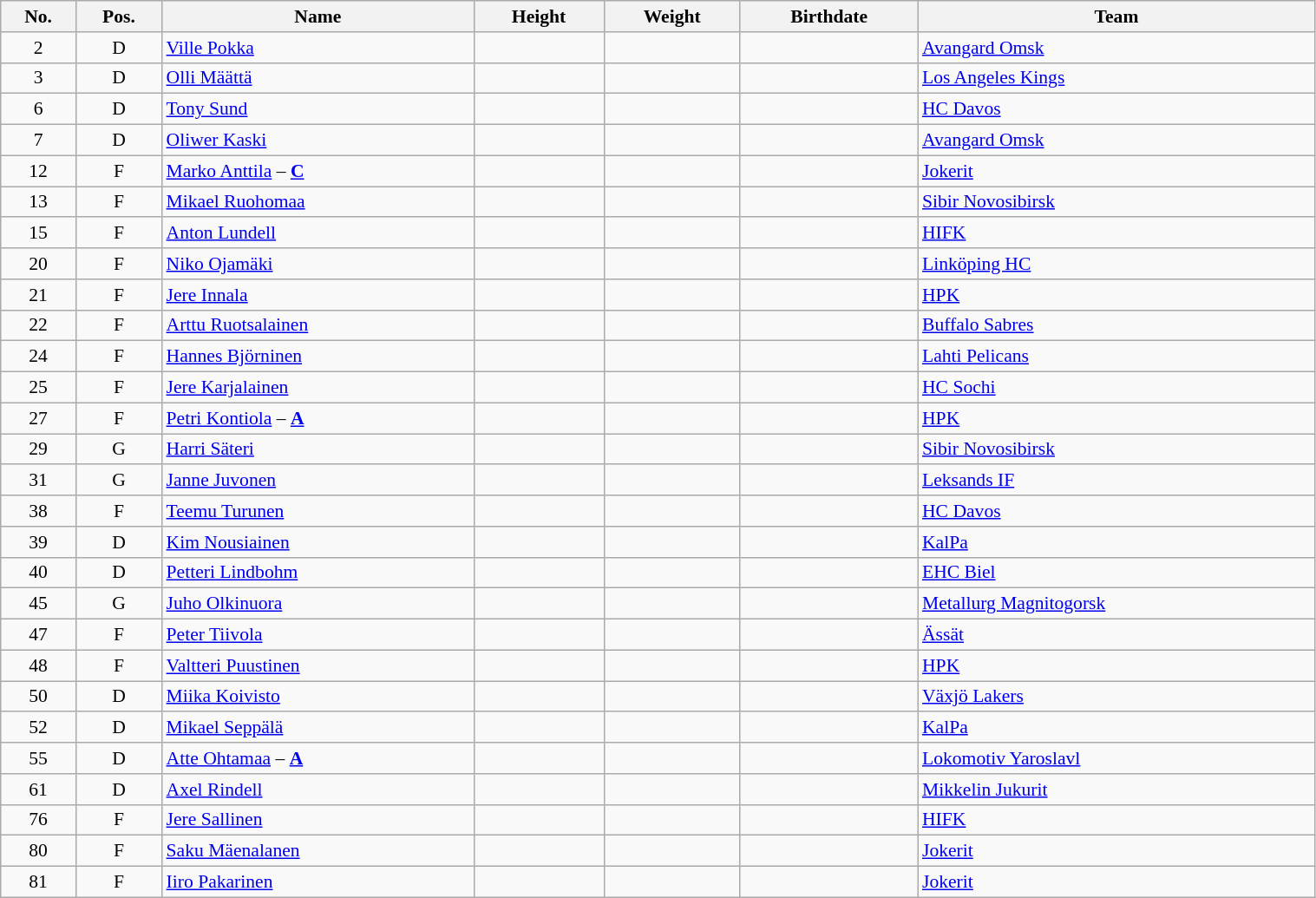<table width="80%" class="wikitable sortable" style="font-size: 90%; text-align: center;">
<tr>
<th>No.</th>
<th>Pos.</th>
<th>Name</th>
<th>Height</th>
<th>Weight</th>
<th>Birthdate</th>
<th>Team</th>
</tr>
<tr>
<td>2</td>
<td>D</td>
<td align=left><a href='#'>Ville Pokka</a></td>
<td></td>
<td></td>
<td></td>
<td style="text-align:left;"> <a href='#'>Avangard Omsk</a></td>
</tr>
<tr>
<td>3</td>
<td>D</td>
<td align=left><a href='#'>Olli Määttä</a></td>
<td></td>
<td></td>
<td></td>
<td style="text-align:left;"> <a href='#'>Los Angeles Kings</a></td>
</tr>
<tr>
<td>6</td>
<td>D</td>
<td align=left><a href='#'>Tony Sund</a></td>
<td></td>
<td></td>
<td></td>
<td style="text-align:left;"> <a href='#'>HC Davos</a></td>
</tr>
<tr>
<td>7</td>
<td>D</td>
<td align=left><a href='#'>Oliwer Kaski</a></td>
<td></td>
<td></td>
<td></td>
<td style="text-align:left;"> <a href='#'>Avangard Omsk</a></td>
</tr>
<tr>
<td>12</td>
<td>F</td>
<td align=left><a href='#'>Marko Anttila</a> – <strong><a href='#'>C</a></strong></td>
<td></td>
<td></td>
<td></td>
<td style="text-align:left;"> <a href='#'>Jokerit</a></td>
</tr>
<tr>
<td>13</td>
<td>F</td>
<td align=left><a href='#'>Mikael Ruohomaa</a></td>
<td></td>
<td></td>
<td></td>
<td style="text-align:left;"> <a href='#'>Sibir Novosibirsk</a></td>
</tr>
<tr>
<td>15</td>
<td>F</td>
<td align=left><a href='#'>Anton Lundell</a></td>
<td></td>
<td></td>
<td></td>
<td style="text-align:left;"> <a href='#'>HIFK</a></td>
</tr>
<tr>
<td>20</td>
<td>F</td>
<td align=left><a href='#'>Niko Ojamäki</a></td>
<td></td>
<td></td>
<td></td>
<td style="text-align:left;"> <a href='#'>Linköping HC</a></td>
</tr>
<tr>
<td>21</td>
<td>F</td>
<td align=left><a href='#'>Jere Innala</a></td>
<td></td>
<td></td>
<td></td>
<td style="text-align:left;"> <a href='#'>HPK</a></td>
</tr>
<tr>
<td>22</td>
<td>F</td>
<td align=left><a href='#'>Arttu Ruotsalainen</a></td>
<td></td>
<td></td>
<td></td>
<td style="text-align:left;"> <a href='#'>Buffalo Sabres</a></td>
</tr>
<tr>
<td>24</td>
<td>F</td>
<td align=left><a href='#'>Hannes Björninen</a></td>
<td></td>
<td></td>
<td></td>
<td style="text-align:left;"> <a href='#'>Lahti Pelicans</a></td>
</tr>
<tr>
<td>25</td>
<td>F</td>
<td align=left><a href='#'>Jere Karjalainen</a></td>
<td></td>
<td></td>
<td></td>
<td style="text-align:left;"> <a href='#'>HC Sochi</a></td>
</tr>
<tr>
<td>27</td>
<td>F</td>
<td align=left><a href='#'>Petri Kontiola</a> – <strong><a href='#'>A</a></strong></td>
<td></td>
<td></td>
<td></td>
<td style="text-align:left;"> <a href='#'>HPK</a></td>
</tr>
<tr>
<td>29</td>
<td>G</td>
<td align=left><a href='#'>Harri Säteri</a></td>
<td></td>
<td></td>
<td></td>
<td style="text-align:left;"> <a href='#'>Sibir Novosibirsk</a></td>
</tr>
<tr>
<td>31</td>
<td>G</td>
<td align=left><a href='#'>Janne Juvonen</a></td>
<td></td>
<td></td>
<td></td>
<td style="text-align:left;"> <a href='#'>Leksands IF</a></td>
</tr>
<tr>
<td>38</td>
<td>F</td>
<td align=left><a href='#'>Teemu Turunen</a></td>
<td></td>
<td></td>
<td></td>
<td style="text-align:left;"> <a href='#'>HC Davos</a></td>
</tr>
<tr>
<td>39</td>
<td>D</td>
<td align=left><a href='#'>Kim Nousiainen</a></td>
<td></td>
<td></td>
<td></td>
<td style="text-align:left;"> <a href='#'>KalPa</a></td>
</tr>
<tr>
<td>40</td>
<td>D</td>
<td align=left><a href='#'>Petteri Lindbohm</a></td>
<td></td>
<td></td>
<td></td>
<td style="text-align:left;"> <a href='#'>EHC Biel</a></td>
</tr>
<tr>
<td>45</td>
<td>G</td>
<td align=left><a href='#'>Juho Olkinuora</a></td>
<td></td>
<td></td>
<td></td>
<td style="text-align:left;"> <a href='#'>Metallurg Magnitogorsk</a></td>
</tr>
<tr>
<td>47</td>
<td>F</td>
<td align=left><a href='#'>Peter Tiivola</a></td>
<td></td>
<td></td>
<td></td>
<td style="text-align:left;"> <a href='#'>Ässät</a></td>
</tr>
<tr>
<td>48</td>
<td>F</td>
<td align=left><a href='#'>Valtteri Puustinen</a></td>
<td></td>
<td></td>
<td></td>
<td style="text-align:left;"> <a href='#'>HPK</a></td>
</tr>
<tr>
<td>50</td>
<td>D</td>
<td align=left><a href='#'>Miika Koivisto</a></td>
<td></td>
<td></td>
<td></td>
<td style="text-align:left;"> <a href='#'>Växjö Lakers</a></td>
</tr>
<tr>
<td>52</td>
<td>D</td>
<td align=left><a href='#'>Mikael Seppälä</a></td>
<td></td>
<td></td>
<td></td>
<td style="text-align:left;"> <a href='#'>KalPa</a></td>
</tr>
<tr>
<td>55</td>
<td>D</td>
<td align=left><a href='#'>Atte Ohtamaa</a> – <strong><a href='#'>A</a></strong></td>
<td></td>
<td></td>
<td></td>
<td style="text-align:left;"> <a href='#'>Lokomotiv Yaroslavl</a></td>
</tr>
<tr>
<td>61</td>
<td>D</td>
<td align=left><a href='#'>Axel Rindell</a></td>
<td></td>
<td></td>
<td></td>
<td style="text-align:left;"> <a href='#'>Mikkelin Jukurit</a></td>
</tr>
<tr>
<td>76</td>
<td>F</td>
<td align=left><a href='#'>Jere Sallinen</a></td>
<td></td>
<td></td>
<td></td>
<td style="text-align:left;"> <a href='#'>HIFK</a></td>
</tr>
<tr>
<td>80</td>
<td>F</td>
<td align=left><a href='#'>Saku Mäenalanen</a></td>
<td></td>
<td></td>
<td></td>
<td style="text-align:left;"> <a href='#'>Jokerit</a></td>
</tr>
<tr>
<td>81</td>
<td>F</td>
<td align=left><a href='#'>Iiro Pakarinen</a></td>
<td></td>
<td></td>
<td></td>
<td style="text-align:left;"> <a href='#'>Jokerit</a></td>
</tr>
</table>
